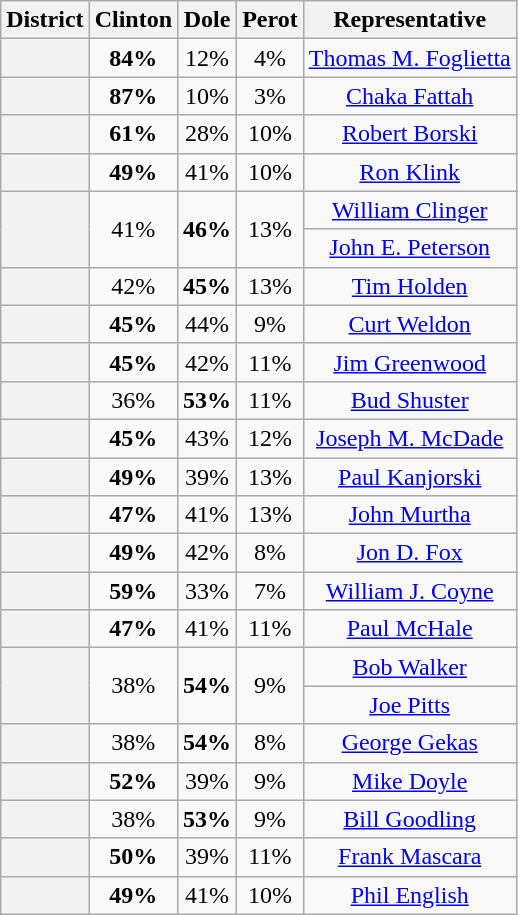<table class="wikitable sortable">
<tr>
<th>District</th>
<th>Clinton</th>
<th>Dole</th>
<th>Perot</th>
<th>Representative</th>
</tr>
<tr align=center>
<th></th>
<td><strong>84%</strong></td>
<td>12%</td>
<td>4%</td>
<td><a href='#'>Thomas M. Foglietta</a></td>
</tr>
<tr align=center>
<th></th>
<td><strong>87%</strong></td>
<td>10%</td>
<td>3%</td>
<td><a href='#'>Chaka Fattah</a></td>
</tr>
<tr align=center>
<th></th>
<td><strong>61%</strong></td>
<td>28%</td>
<td>10%</td>
<td><a href='#'>Robert Borski</a></td>
</tr>
<tr align=center>
<th></th>
<td><strong>49%</strong></td>
<td>41%</td>
<td>10%</td>
<td><a href='#'>Ron Klink</a></td>
</tr>
<tr align=center>
<th rowspan=2 ></th>
<td rowspan=2>41%</td>
<td rowspan=2><strong>46%</strong></td>
<td rowspan=2>13%</td>
<td><a href='#'>William Clinger</a></td>
</tr>
<tr align=center>
<td><a href='#'>John E. Peterson</a></td>
</tr>
<tr align=center>
<th></th>
<td>42%</td>
<td><strong>45%</strong></td>
<td>13%</td>
<td><a href='#'>Tim Holden</a></td>
</tr>
<tr align=center>
<th></th>
<td><strong>45%</strong></td>
<td>44%</td>
<td>9%</td>
<td><a href='#'>Curt Weldon</a></td>
</tr>
<tr align=center>
<th></th>
<td><strong>45%</strong></td>
<td>42%</td>
<td>11%</td>
<td><a href='#'>Jim Greenwood</a></td>
</tr>
<tr align=center>
<th></th>
<td>36%</td>
<td><strong>53%</strong></td>
<td>11%</td>
<td><a href='#'>Bud Shuster</a></td>
</tr>
<tr align=center>
<th></th>
<td><strong>45%</strong></td>
<td>43%</td>
<td>12%</td>
<td><a href='#'>Joseph M. McDade</a></td>
</tr>
<tr align=center>
<th></th>
<td><strong>49%</strong></td>
<td>39%</td>
<td>13%</td>
<td><a href='#'>Paul Kanjorski</a></td>
</tr>
<tr align=center>
<th></th>
<td><strong>47%</strong></td>
<td>41%</td>
<td>13%</td>
<td><a href='#'>John Murtha</a></td>
</tr>
<tr align=center>
<th></th>
<td><strong>49%</strong></td>
<td>42%</td>
<td>8%</td>
<td><a href='#'>Jon D. Fox</a></td>
</tr>
<tr align=center>
<th></th>
<td><strong>59%</strong></td>
<td>33%</td>
<td>7%</td>
<td><a href='#'>William J. Coyne</a></td>
</tr>
<tr align=center>
<th></th>
<td><strong>47%</strong></td>
<td>41%</td>
<td>11%</td>
<td><a href='#'>Paul McHale</a></td>
</tr>
<tr align=center>
<th rowspan=2 ></th>
<td rowspan=2>38%</td>
<td rowspan=2><strong>54%</strong></td>
<td rowspan=2>9%</td>
<td><a href='#'>Bob Walker</a></td>
</tr>
<tr align=center>
<td><a href='#'>Joe Pitts</a></td>
</tr>
<tr align=center>
<th></th>
<td>38%</td>
<td><strong>54%</strong></td>
<td>8%</td>
<td><a href='#'>George Gekas</a></td>
</tr>
<tr align=center>
<th></th>
<td><strong>52%</strong></td>
<td>39%</td>
<td>9%</td>
<td><a href='#'>Mike Doyle</a></td>
</tr>
<tr align=center>
<th></th>
<td>38%</td>
<td><strong>53%</strong></td>
<td>9%</td>
<td><a href='#'>Bill Goodling</a></td>
</tr>
<tr align=center>
<th></th>
<td><strong>50%</strong></td>
<td>39%</td>
<td>11%</td>
<td><a href='#'>Frank Mascara</a></td>
</tr>
<tr align=center>
<th></th>
<td><strong>49%</strong></td>
<td>41%</td>
<td>10%</td>
<td><a href='#'>Phil English</a></td>
</tr>
</table>
